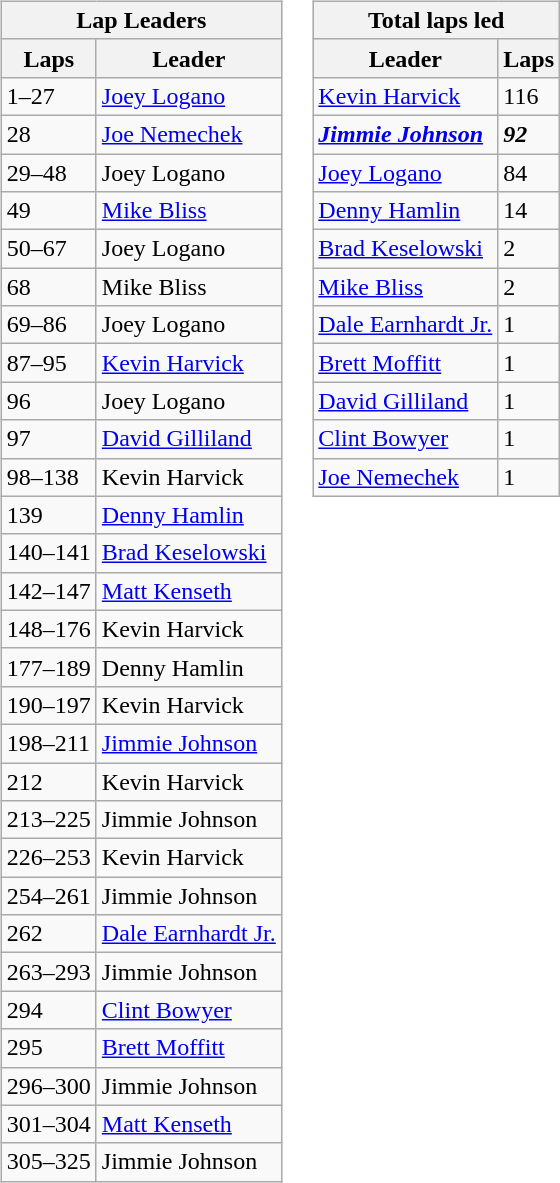<table>
<tr>
<td><br><table class="wikitable">
<tr>
<th colspan="4">Lap Leaders</th>
</tr>
<tr>
<th>Laps</th>
<th>Leader</th>
</tr>
<tr>
<td>1–27</td>
<td><a href='#'>Joey Logano</a></td>
</tr>
<tr>
<td>28</td>
<td><a href='#'>Joe Nemechek</a></td>
</tr>
<tr>
<td>29–48</td>
<td>Joey Logano</td>
</tr>
<tr>
<td>49</td>
<td><a href='#'>Mike Bliss</a></td>
</tr>
<tr>
<td>50–67</td>
<td>Joey Logano</td>
</tr>
<tr>
<td>68</td>
<td>Mike Bliss</td>
</tr>
<tr>
<td>69–86</td>
<td>Joey Logano</td>
</tr>
<tr>
<td>87–95</td>
<td><a href='#'>Kevin Harvick</a></td>
</tr>
<tr>
<td>96</td>
<td>Joey Logano</td>
</tr>
<tr>
<td>97</td>
<td><a href='#'>David Gilliland</a></td>
</tr>
<tr>
<td>98–138</td>
<td>Kevin Harvick</td>
</tr>
<tr>
<td>139</td>
<td><a href='#'>Denny Hamlin</a></td>
</tr>
<tr>
<td>140–141</td>
<td><a href='#'>Brad Keselowski</a></td>
</tr>
<tr>
<td>142–147</td>
<td><a href='#'>Matt Kenseth</a></td>
</tr>
<tr>
<td>148–176</td>
<td>Kevin Harvick</td>
</tr>
<tr>
<td>177–189</td>
<td>Denny Hamlin</td>
</tr>
<tr>
<td>190–197</td>
<td>Kevin Harvick</td>
</tr>
<tr>
<td>198–211</td>
<td><a href='#'>Jimmie Johnson</a></td>
</tr>
<tr>
<td>212</td>
<td>Kevin Harvick</td>
</tr>
<tr>
<td>213–225</td>
<td>Jimmie Johnson</td>
</tr>
<tr>
<td>226–253</td>
<td>Kevin Harvick</td>
</tr>
<tr>
<td>254–261</td>
<td>Jimmie Johnson</td>
</tr>
<tr>
<td>262</td>
<td><a href='#'>Dale Earnhardt Jr.</a></td>
</tr>
<tr>
<td>263–293</td>
<td>Jimmie Johnson</td>
</tr>
<tr>
<td>294</td>
<td><a href='#'>Clint Bowyer</a></td>
</tr>
<tr>
<td>295</td>
<td><a href='#'>Brett Moffitt</a></td>
</tr>
<tr>
<td>296–300</td>
<td>Jimmie Johnson</td>
</tr>
<tr>
<td>301–304</td>
<td><a href='#'>Matt Kenseth</a></td>
</tr>
<tr>
<td>305–325</td>
<td>Jimmie Johnson</td>
</tr>
</table>
</td>
<td valign="top"><br><table class="wikitable">
<tr>
<th colspan="2">Total laps led</th>
</tr>
<tr>
<th>Leader</th>
<th>Laps</th>
</tr>
<tr>
<td><a href='#'>Kevin Harvick</a></td>
<td>116</td>
</tr>
<tr>
<td><strong><em><a href='#'>Jimmie Johnson</a></em></strong></td>
<td><strong><em>92</em></strong></td>
</tr>
<tr>
<td><a href='#'>Joey Logano</a></td>
<td>84</td>
</tr>
<tr>
<td><a href='#'>Denny Hamlin</a></td>
<td>14</td>
</tr>
<tr>
<td><a href='#'>Brad Keselowski</a></td>
<td>2</td>
</tr>
<tr>
<td><a href='#'>Mike Bliss</a></td>
<td>2</td>
</tr>
<tr>
<td><a href='#'>Dale Earnhardt Jr.</a></td>
<td>1</td>
</tr>
<tr>
<td><a href='#'>Brett Moffitt</a></td>
<td>1</td>
</tr>
<tr>
<td><a href='#'>David Gilliland</a></td>
<td>1</td>
</tr>
<tr>
<td><a href='#'>Clint Bowyer</a></td>
<td>1</td>
</tr>
<tr>
<td><a href='#'>Joe Nemechek</a></td>
<td>1</td>
</tr>
</table>
</td>
</tr>
</table>
